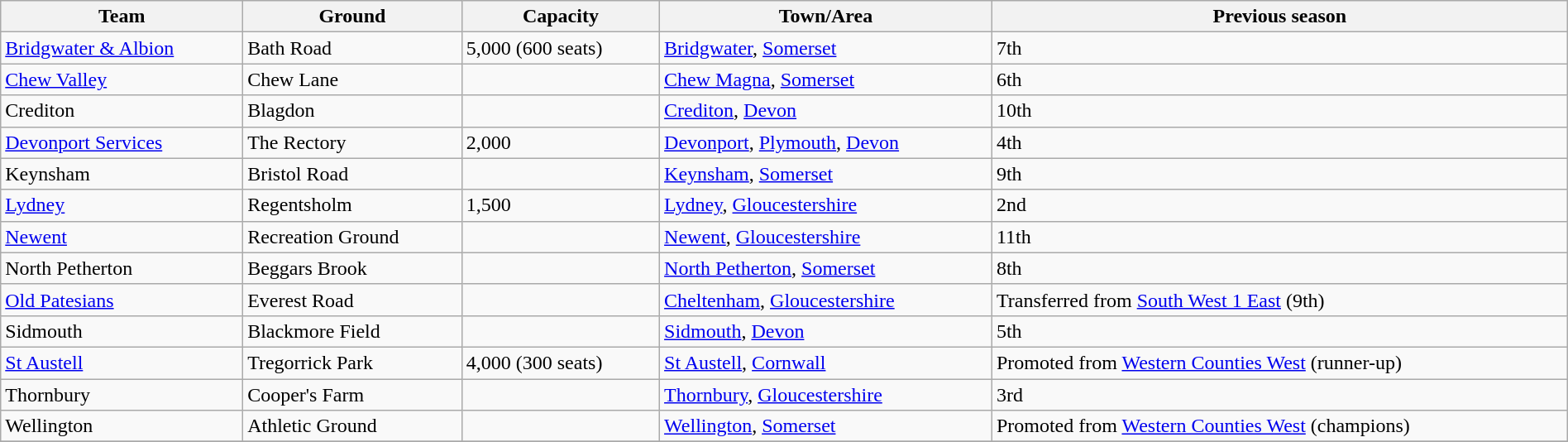<table class="wikitable sortable" width=100%>
<tr>
<th>Team</th>
<th>Ground</th>
<th>Capacity</th>
<th>Town/Area</th>
<th>Previous season</th>
</tr>
<tr>
<td><a href='#'>Bridgwater & Albion</a></td>
<td>Bath Road</td>
<td>5,000 (600 seats)</td>
<td><a href='#'>Bridgwater</a>, <a href='#'>Somerset</a></td>
<td>7th</td>
</tr>
<tr>
<td><a href='#'>Chew Valley</a></td>
<td>Chew Lane</td>
<td></td>
<td><a href='#'>Chew Magna</a>, <a href='#'>Somerset</a></td>
<td>6th</td>
</tr>
<tr>
<td>Crediton</td>
<td>Blagdon</td>
<td></td>
<td><a href='#'>Crediton</a>, <a href='#'>Devon</a></td>
<td>10th</td>
</tr>
<tr>
<td><a href='#'>Devonport Services</a></td>
<td>The Rectory</td>
<td>2,000</td>
<td><a href='#'>Devonport</a>, <a href='#'>Plymouth</a>, <a href='#'>Devon</a></td>
<td>4th</td>
</tr>
<tr>
<td>Keynsham</td>
<td>Bristol Road</td>
<td></td>
<td><a href='#'>Keynsham</a>, <a href='#'>Somerset</a></td>
<td>9th</td>
</tr>
<tr>
<td><a href='#'>Lydney</a></td>
<td>Regentsholm</td>
<td>1,500</td>
<td><a href='#'>Lydney</a>, <a href='#'>Gloucestershire</a></td>
<td>2nd</td>
</tr>
<tr>
<td><a href='#'>Newent</a></td>
<td>Recreation Ground</td>
<td></td>
<td><a href='#'>Newent</a>, <a href='#'>Gloucestershire</a></td>
<td>11th</td>
</tr>
<tr>
<td>North Petherton</td>
<td>Beggars Brook</td>
<td></td>
<td><a href='#'>North Petherton</a>, <a href='#'>Somerset</a></td>
<td>8th</td>
</tr>
<tr>
<td><a href='#'>Old Patesians</a></td>
<td>Everest Road</td>
<td></td>
<td><a href='#'>Cheltenham</a>, <a href='#'>Gloucestershire</a></td>
<td>Transferred from <a href='#'>South West 1 East</a> (9th)</td>
</tr>
<tr>
<td>Sidmouth</td>
<td>Blackmore Field</td>
<td></td>
<td><a href='#'>Sidmouth</a>, <a href='#'>Devon</a></td>
<td>5th</td>
</tr>
<tr>
<td><a href='#'>St Austell</a></td>
<td>Tregorrick Park</td>
<td>4,000 (300 seats)</td>
<td><a href='#'>St Austell</a>, <a href='#'>Cornwall</a></td>
<td>Promoted from <a href='#'>Western Counties West</a> (runner-up)</td>
</tr>
<tr>
<td>Thornbury</td>
<td>Cooper's Farm</td>
<td></td>
<td><a href='#'>Thornbury</a>, <a href='#'>Gloucestershire</a></td>
<td>3rd</td>
</tr>
<tr>
<td>Wellington</td>
<td>Athletic Ground</td>
<td></td>
<td><a href='#'>Wellington</a>, <a href='#'>Somerset</a></td>
<td>Promoted from <a href='#'>Western Counties West</a> (champions)</td>
</tr>
<tr>
</tr>
</table>
